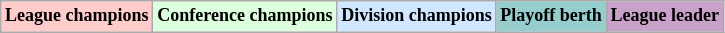<table class="wikitable"  style="margin:center; font-size:75%;">
<tr>
<td style="text-align:center; background:#fcc;"><strong>League champions</strong></td>
<td style="text-align:center; background:#dfd;"><strong>Conference champions</strong></td>
<td style="text-align:center; background:#d0e7ff;"><strong>Division champions</strong></td>
<td style="text-align:center; background:#96cdcd;"><strong>Playoff berth</strong></td>
<td style="text-align:center; background:#c8a2c8;"><strong>League leader</strong></td>
</tr>
</table>
